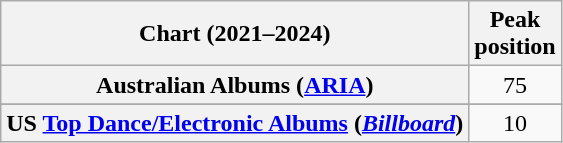<table class="wikitable sortable plainrowheaders" style="text-align:center">
<tr>
<th scope="col">Chart (2021–2024)</th>
<th scope="col">Peak<br>position</th>
</tr>
<tr>
<th scope="row">Australian Albums (<a href='#'>ARIA</a>)</th>
<td>75</td>
</tr>
<tr>
</tr>
<tr>
</tr>
<tr>
</tr>
<tr>
</tr>
<tr>
<th scope="row">US <a href='#'>Top Dance/Electronic Albums</a> (<em><a href='#'>Billboard</a></em>)</th>
<td>10</td>
</tr>
</table>
